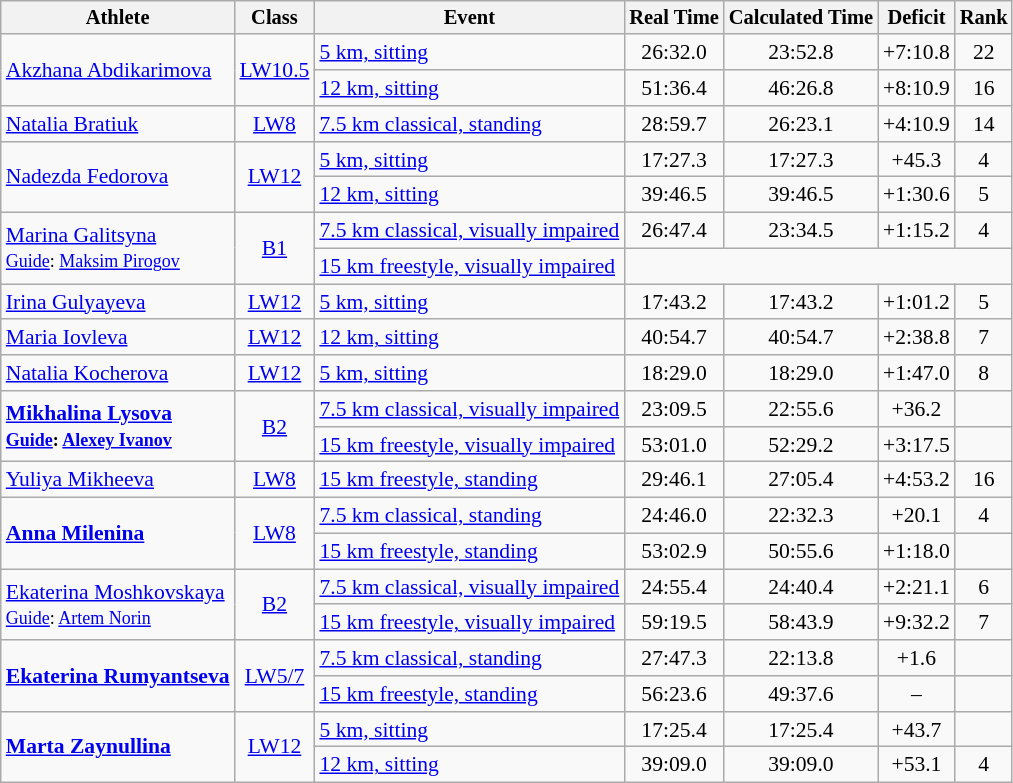<table class="wikitable" style="font-size:90%">
<tr style="font-size: 95%">
<th>Athlete</th>
<th>Class</th>
<th>Event</th>
<th>Real Time</th>
<th>Calculated Time</th>
<th>Deficit</th>
<th>Rank</th>
</tr>
<tr align=center>
<td rowspan=2 align=left><a href='#'>Akzhana Abdikarimova</a></td>
<td rowspan=2><a href='#'>LW10.5</a></td>
<td align=left><a href='#'>5 km, sitting</a></td>
<td>26:32.0</td>
<td>23:52.8</td>
<td>+7:10.8</td>
<td>22</td>
</tr>
<tr align=center>
<td align=left><a href='#'>12 km, sitting</a></td>
<td>51:36.4</td>
<td>46:26.8</td>
<td>+8:10.9</td>
<td>16</td>
</tr>
<tr align=center>
<td align=left><a href='#'>Natalia Bratiuk</a></td>
<td><a href='#'>LW8</a></td>
<td align=left><a href='#'>7.5 km classical, standing</a></td>
<td>28:59.7</td>
<td>26:23.1</td>
<td>+4:10.9</td>
<td>14</td>
</tr>
<tr align=center>
<td rowspan=2 align=left><a href='#'>Nadezda Fedorova</a></td>
<td rowspan=2><a href='#'>LW12</a></td>
<td align=left><a href='#'>5 km, sitting</a></td>
<td>17:27.3</td>
<td>17:27.3</td>
<td>+45.3</td>
<td>4</td>
</tr>
<tr align=center>
<td align=left><a href='#'>12 km, sitting</a></td>
<td>39:46.5</td>
<td>39:46.5</td>
<td>+1:30.6</td>
<td>5</td>
</tr>
<tr align=center>
<td rowspan=2 align=left><a href='#'>Marina Galitsyna</a><br><small><a href='#'>Guide</a>: <a href='#'>Maksim Pirogov</a></small></td>
<td rowspan=2><a href='#'>B1</a></td>
<td align=left><a href='#'>7.5 km classical, visually impaired</a></td>
<td>26:47.4</td>
<td>23:34.5</td>
<td>+1:15.2</td>
<td>4</td>
</tr>
<tr align=center>
<td align=left><a href='#'>15 km freestyle, visually impaired</a></td>
<td colspan=4></td>
</tr>
<tr align=center>
<td align=left><a href='#'>Irina Gulyayeva</a></td>
<td><a href='#'>LW12</a></td>
<td align=left><a href='#'>5 km, sitting</a></td>
<td>17:43.2</td>
<td>17:43.2</td>
<td>+1:01.2</td>
<td>5</td>
</tr>
<tr align=center>
<td align=left><a href='#'>Maria Iovleva</a></td>
<td><a href='#'>LW12</a></td>
<td align=left><a href='#'>12 km, sitting</a></td>
<td>40:54.7</td>
<td>40:54.7</td>
<td>+2:38.8</td>
<td>7</td>
</tr>
<tr align=center>
<td align=left><a href='#'>Natalia Kocherova</a></td>
<td><a href='#'>LW12</a></td>
<td align=left><a href='#'>5 km, sitting</a></td>
<td>18:29.0</td>
<td>18:29.0</td>
<td>+1:47.0</td>
<td>8</td>
</tr>
<tr align=center>
<td rowspan=2 align=left><strong><a href='#'>Mikhalina Lysova</a><br><small><a href='#'>Guide</a>: <a href='#'>Alexey Ivanov</a></small></strong></td>
<td rowspan=2><a href='#'>B2</a></td>
<td align=left><a href='#'>7.5 km classical, visually impaired</a></td>
<td>23:09.5</td>
<td>22:55.6</td>
<td>+36.2</td>
<td></td>
</tr>
<tr align=center>
<td align=left><a href='#'>15 km freestyle, visually impaired</a></td>
<td>53:01.0</td>
<td>52:29.2</td>
<td>+3:17.5</td>
<td></td>
</tr>
<tr align=center>
<td align=left><a href='#'>Yuliya Mikheeva</a></td>
<td><a href='#'>LW8</a></td>
<td align=left><a href='#'>15 km freestyle, standing</a></td>
<td>29:46.1</td>
<td>27:05.4</td>
<td>+4:53.2</td>
<td>16</td>
</tr>
<tr align=center>
<td rowspan=2 align=left><strong><a href='#'>Anna Milenina</a></strong></td>
<td rowspan=2><a href='#'>LW8</a></td>
<td align=left><a href='#'>7.5 km classical, standing</a></td>
<td>24:46.0</td>
<td>22:32.3</td>
<td>+20.1</td>
<td>4</td>
</tr>
<tr align=center>
<td align=left><a href='#'>15 km freestyle, standing</a></td>
<td>53:02.9</td>
<td>50:55.6</td>
<td>+1:18.0</td>
<td></td>
</tr>
<tr align=center>
<td rowspan=2 align=left><a href='#'>Ekaterina Moshkovskaya</a><br><small><a href='#'>Guide</a>: <a href='#'>Artem Norin</a></small></td>
<td rowspan=2><a href='#'>B2</a></td>
<td align=left><a href='#'>7.5 km classical, visually impaired</a></td>
<td>24:55.4</td>
<td>24:40.4</td>
<td>+2:21.1</td>
<td>6</td>
</tr>
<tr align=center>
<td align=left><a href='#'>15 km freestyle, visually impaired</a></td>
<td>59:19.5</td>
<td>58:43.9</td>
<td>+9:32.2</td>
<td>7</td>
</tr>
<tr align=center>
<td rowspan=2 align=left><strong><a href='#'>Ekaterina Rumyantseva</a></strong></td>
<td rowspan=2><a href='#'>LW5/7</a></td>
<td align=left><a href='#'>7.5 km classical, standing</a></td>
<td>27:47.3</td>
<td>22:13.8</td>
<td>+1.6</td>
<td></td>
</tr>
<tr align=center>
<td align=left><a href='#'>15 km freestyle, standing</a></td>
<td>56:23.6</td>
<td>49:37.6</td>
<td>–</td>
<td></td>
</tr>
<tr align=center>
<td rowspan=2 align=left><strong><a href='#'>Marta Zaynullina</a></strong></td>
<td rowspan=2><a href='#'>LW12</a></td>
<td align=left><a href='#'>5 km, sitting</a></td>
<td>17:25.4</td>
<td>17:25.4</td>
<td>+43.7</td>
<td></td>
</tr>
<tr align=center>
<td align=left><a href='#'>12 km, sitting</a></td>
<td>39:09.0</td>
<td>39:09.0</td>
<td>+53.1</td>
<td>4</td>
</tr>
</table>
